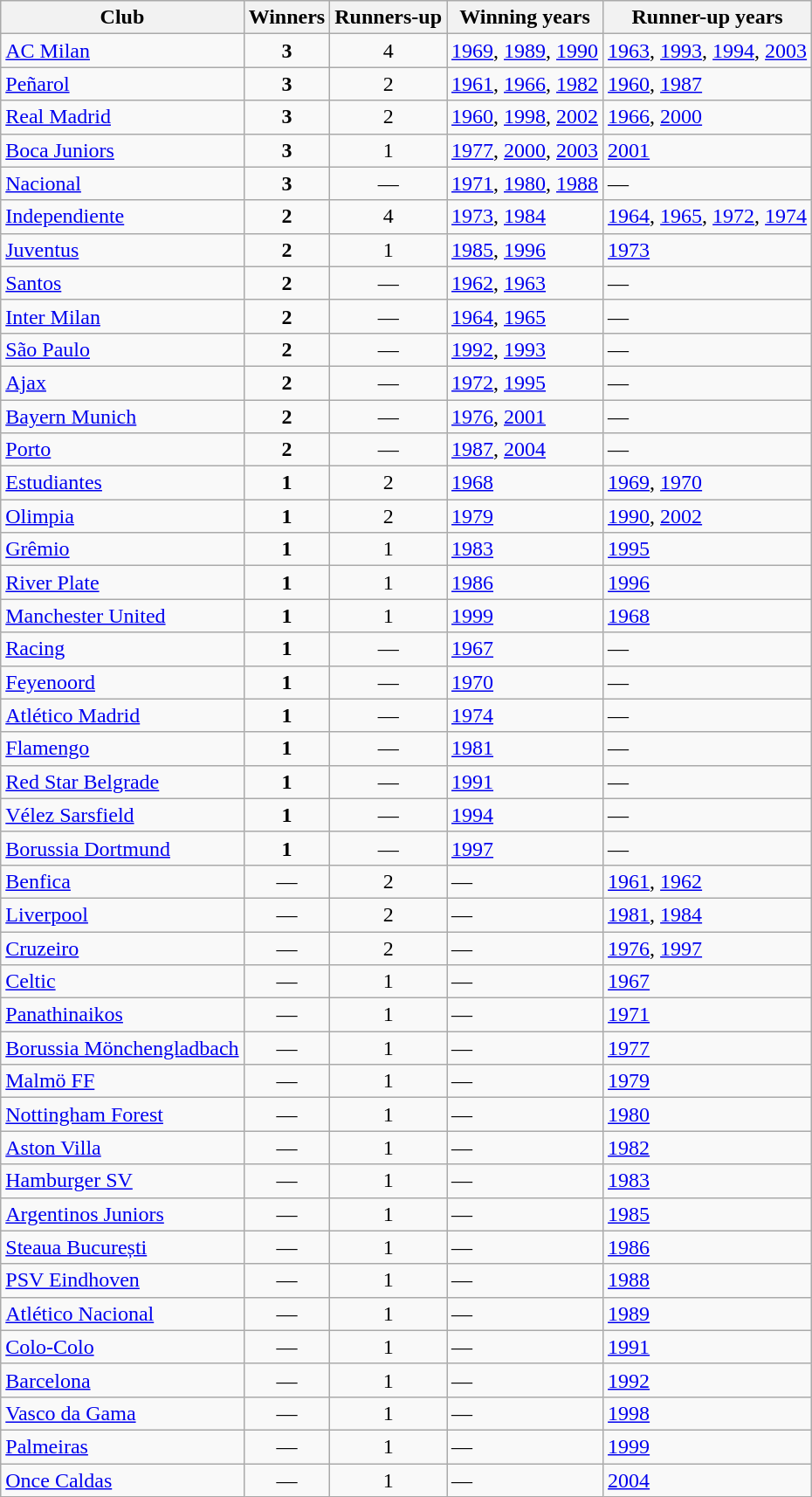<table class="wikitable sortable">
<tr>
<th>Club</th>
<th>Winners</th>
<th>Runners-up</th>
<th>Winning years</th>
<th>Runner-up years</th>
</tr>
<tr>
<td> <a href='#'>AC Milan</a></td>
<td style="text-align:center"><strong>3</strong></td>
<td style="text-align:center">4</td>
<td><a href='#'>1969</a>, <a href='#'>1989</a>, <a href='#'>1990</a></td>
<td><a href='#'>1963</a>, <a href='#'>1993</a>, <a href='#'>1994</a>, <a href='#'>2003</a></td>
</tr>
<tr>
<td> <a href='#'>Peñarol</a></td>
<td style="text-align:center"><strong>3</strong></td>
<td style="text-align:center">2</td>
<td><a href='#'>1961</a>, <a href='#'>1966</a>, <a href='#'>1982</a></td>
<td><a href='#'>1960</a>, <a href='#'>1987</a></td>
</tr>
<tr>
<td> <a href='#'>Real Madrid</a></td>
<td style="text-align:center"><strong>3</strong></td>
<td style="text-align:center">2</td>
<td><a href='#'>1960</a>, <a href='#'>1998</a>, <a href='#'>2002</a></td>
<td><a href='#'>1966</a>, <a href='#'>2000</a></td>
</tr>
<tr>
<td> <a href='#'>Boca Juniors</a></td>
<td style="text-align:center"><strong>3</strong></td>
<td style="text-align:center">1</td>
<td><a href='#'>1977</a>, <a href='#'>2000</a>, <a href='#'>2003</a></td>
<td><a href='#'>2001</a></td>
</tr>
<tr>
<td> <a href='#'>Nacional</a></td>
<td style="text-align:center"><strong>3</strong></td>
<td style="text-align:center">—</td>
<td><a href='#'>1971</a>, <a href='#'>1980</a>, <a href='#'>1988</a></td>
<td>—</td>
</tr>
<tr>
<td> <a href='#'>Independiente</a></td>
<td style="text-align:center"><strong>2</strong></td>
<td style="text-align:center">4</td>
<td><a href='#'>1973</a>, <a href='#'>1984</a></td>
<td><a href='#'>1964</a>, <a href='#'>1965</a>, <a href='#'>1972</a>, <a href='#'>1974</a></td>
</tr>
<tr>
<td> <a href='#'>Juventus</a></td>
<td style="text-align:center"><strong>2</strong></td>
<td style="text-align:center">1</td>
<td><a href='#'>1985</a>, <a href='#'>1996</a></td>
<td><a href='#'>1973</a></td>
</tr>
<tr>
<td> <a href='#'>Santos</a></td>
<td style="text-align:center"><strong>2</strong></td>
<td style="text-align:center">—</td>
<td><a href='#'>1962</a>, <a href='#'>1963</a></td>
<td>—</td>
</tr>
<tr>
<td> <a href='#'>Inter Milan</a></td>
<td style="text-align:center"><strong>2</strong></td>
<td style="text-align:center">—</td>
<td><a href='#'>1964</a>, <a href='#'>1965</a></td>
<td>—</td>
</tr>
<tr>
<td> <a href='#'>São Paulo</a></td>
<td style="text-align:center"><strong>2</strong></td>
<td style="text-align:center">—</td>
<td><a href='#'>1992</a>, <a href='#'>1993</a></td>
<td>—</td>
</tr>
<tr>
<td> <a href='#'>Ajax</a></td>
<td style="text-align:center"><strong>2</strong></td>
<td style="text-align:center">—</td>
<td><a href='#'>1972</a>, <a href='#'>1995</a></td>
<td>—</td>
</tr>
<tr>
<td> <a href='#'>Bayern Munich</a></td>
<td style="text-align:center"><strong>2</strong></td>
<td style="text-align:center">—</td>
<td><a href='#'>1976</a>, <a href='#'>2001</a></td>
<td>—</td>
</tr>
<tr>
<td> <a href='#'>Porto</a></td>
<td style="text-align:center"><strong>2</strong></td>
<td style="text-align:center">—</td>
<td><a href='#'>1987</a>, <a href='#'>2004</a></td>
<td>—</td>
</tr>
<tr>
<td> <a href='#'>Estudiantes</a></td>
<td style="text-align:center"><strong>1</strong></td>
<td style="text-align:center">2</td>
<td><a href='#'>1968</a></td>
<td><a href='#'>1969</a>, <a href='#'>1970</a></td>
</tr>
<tr>
<td> <a href='#'>Olimpia</a></td>
<td style="text-align:center"><strong>1</strong></td>
<td style="text-align:center">2</td>
<td><a href='#'>1979</a></td>
<td><a href='#'>1990</a>, <a href='#'>2002</a></td>
</tr>
<tr>
<td> <a href='#'>Grêmio</a></td>
<td style="text-align:center"><strong>1</strong></td>
<td style="text-align:center">1</td>
<td><a href='#'>1983</a></td>
<td><a href='#'>1995</a></td>
</tr>
<tr>
<td> <a href='#'>River Plate</a></td>
<td style="text-align:center"><strong>1</strong></td>
<td style="text-align:center">1</td>
<td><a href='#'>1986</a></td>
<td><a href='#'>1996</a></td>
</tr>
<tr>
<td> <a href='#'>Manchester United</a></td>
<td style="text-align:center"><strong>1</strong></td>
<td style="text-align:center">1</td>
<td><a href='#'>1999</a></td>
<td><a href='#'>1968</a></td>
</tr>
<tr>
<td> <a href='#'>Racing</a></td>
<td style="text-align:center"><strong>1</strong></td>
<td style="text-align:center">—</td>
<td><a href='#'>1967</a></td>
<td>—</td>
</tr>
<tr>
<td> <a href='#'>Feyenoord</a></td>
<td style="text-align:center"><strong>1</strong></td>
<td style="text-align:center">—</td>
<td><a href='#'>1970</a></td>
<td>—</td>
</tr>
<tr>
<td> <a href='#'>Atlético Madrid</a></td>
<td style="text-align:center"><strong>1</strong></td>
<td style="text-align:center">—</td>
<td><a href='#'>1974</a></td>
<td>—</td>
</tr>
<tr>
<td> <a href='#'>Flamengo</a></td>
<td style="text-align:center"><strong>1</strong></td>
<td style="text-align:center">—</td>
<td><a href='#'>1981</a></td>
<td>—</td>
</tr>
<tr>
<td> <a href='#'>Red Star Belgrade</a></td>
<td style="text-align:center"><strong>1</strong></td>
<td style="text-align:center">—</td>
<td><a href='#'>1991</a></td>
<td>—</td>
</tr>
<tr>
<td> <a href='#'>Vélez Sarsfield</a></td>
<td style="text-align:center"><strong>1</strong></td>
<td style="text-align:center">—</td>
<td><a href='#'>1994</a></td>
<td>—</td>
</tr>
<tr>
<td> <a href='#'>Borussia Dortmund</a></td>
<td style="text-align:center"><strong>1</strong></td>
<td style="text-align:center">—</td>
<td><a href='#'>1997</a></td>
<td>—</td>
</tr>
<tr>
<td> <a href='#'>Benfica</a></td>
<td style="text-align:center">—</td>
<td style="text-align:center">2</td>
<td>—</td>
<td><a href='#'>1961</a>, <a href='#'>1962</a></td>
</tr>
<tr>
<td> <a href='#'>Liverpool</a></td>
<td style="text-align:center">—</td>
<td style="text-align:center">2</td>
<td>—</td>
<td><a href='#'>1981</a>, <a href='#'>1984</a></td>
</tr>
<tr>
<td> <a href='#'>Cruzeiro</a></td>
<td style="text-align:center">—</td>
<td style="text-align:center">2</td>
<td>—</td>
<td><a href='#'>1976</a>, <a href='#'>1997</a></td>
</tr>
<tr>
<td> <a href='#'>Celtic</a></td>
<td style="text-align:center">—</td>
<td style="text-align:center">1</td>
<td>—</td>
<td><a href='#'>1967</a></td>
</tr>
<tr>
<td> <a href='#'>Panathinaikos</a></td>
<td style="text-align:center">—</td>
<td style="text-align:center">1</td>
<td>—</td>
<td><a href='#'>1971</a></td>
</tr>
<tr>
<td> <a href='#'>Borussia Mönchengladbach</a></td>
<td style="text-align:center">—</td>
<td style="text-align:center">1</td>
<td>—</td>
<td><a href='#'>1977</a></td>
</tr>
<tr>
<td> <a href='#'>Malmö FF</a></td>
<td style="text-align:center">—</td>
<td style="text-align:center">1</td>
<td>—</td>
<td><a href='#'>1979</a></td>
</tr>
<tr>
<td> <a href='#'>Nottingham Forest</a></td>
<td style="text-align:center">—</td>
<td style="text-align:center">1</td>
<td>—</td>
<td><a href='#'>1980</a></td>
</tr>
<tr>
<td> <a href='#'>Aston Villa</a></td>
<td style="text-align:center">—</td>
<td style="text-align:center">1</td>
<td>—</td>
<td><a href='#'>1982</a></td>
</tr>
<tr>
<td> <a href='#'>Hamburger SV</a></td>
<td style="text-align:center">—</td>
<td style="text-align:center">1</td>
<td>—</td>
<td><a href='#'>1983</a></td>
</tr>
<tr>
<td> <a href='#'>Argentinos Juniors</a></td>
<td style="text-align:center">—</td>
<td style="text-align:center">1</td>
<td>—</td>
<td><a href='#'>1985</a></td>
</tr>
<tr>
<td> <a href='#'>Steaua București</a></td>
<td style="text-align:center">—</td>
<td style="text-align:center">1</td>
<td>—</td>
<td><a href='#'>1986</a></td>
</tr>
<tr>
<td> <a href='#'>PSV Eindhoven</a></td>
<td style="text-align:center">—</td>
<td style="text-align:center">1</td>
<td>—</td>
<td><a href='#'>1988</a></td>
</tr>
<tr>
<td> <a href='#'>Atlético Nacional</a></td>
<td style="text-align:center">—</td>
<td style="text-align:center">1</td>
<td>—</td>
<td><a href='#'>1989</a></td>
</tr>
<tr>
<td> <a href='#'>Colo-Colo</a></td>
<td style="text-align:center">—</td>
<td style="text-align:center">1</td>
<td>—</td>
<td><a href='#'>1991</a></td>
</tr>
<tr>
<td> <a href='#'>Barcelona</a></td>
<td style="text-align:center">—</td>
<td style="text-align:center">1</td>
<td>—</td>
<td><a href='#'>1992</a></td>
</tr>
<tr>
<td> <a href='#'>Vasco da Gama</a></td>
<td style="text-align:center">—</td>
<td style="text-align:center">1</td>
<td>—</td>
<td><a href='#'>1998</a></td>
</tr>
<tr>
<td> <a href='#'>Palmeiras</a></td>
<td style="text-align:center">—</td>
<td style="text-align:center">1</td>
<td>—</td>
<td><a href='#'>1999</a></td>
</tr>
<tr>
<td> <a href='#'>Once Caldas</a></td>
<td style="text-align:center">—</td>
<td style="text-align:center">1</td>
<td>—</td>
<td><a href='#'>2004</a></td>
</tr>
</table>
